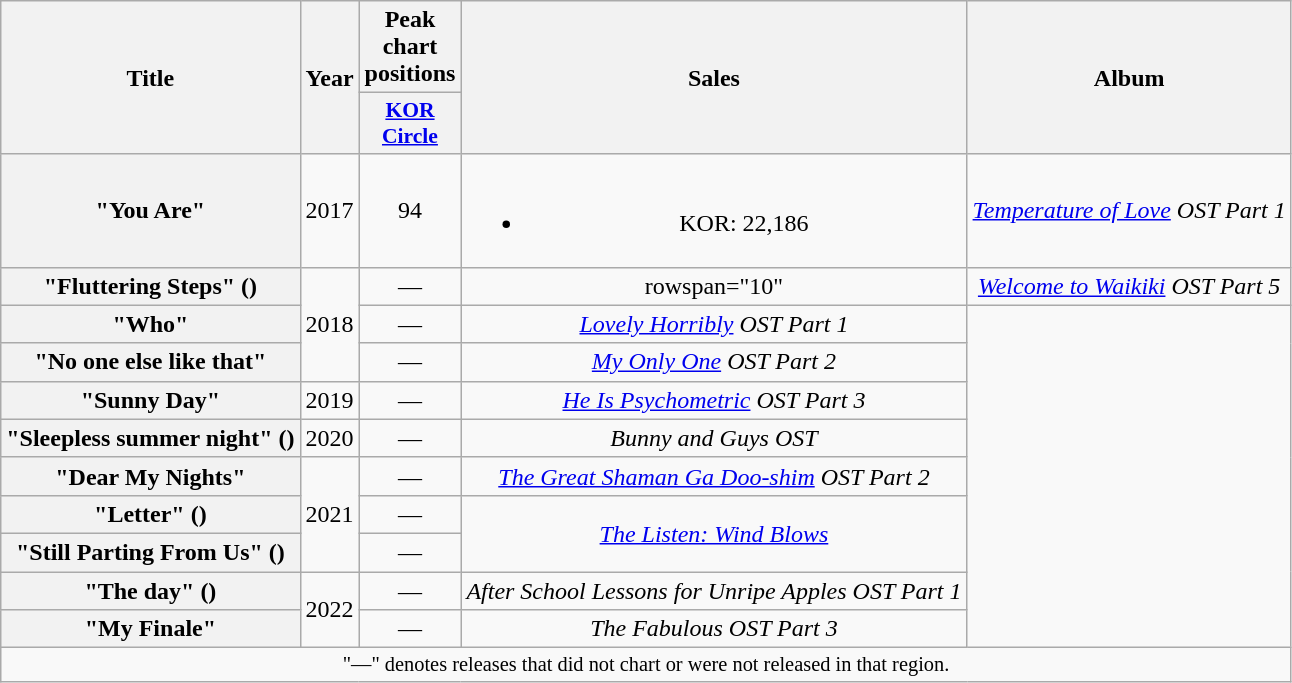<table class="wikitable plainrowheaders" style="text-align:center">
<tr>
<th scope="col" rowspan="2">Title</th>
<th scope="col" rowspan="2">Year</th>
<th scope="col">Peak chart positions</th>
<th scope="col" rowspan="2">Sales</th>
<th scope="col" rowspan="2">Album</th>
</tr>
<tr>
<th scope="col" style="font-size:90%; width:2.5em"><a href='#'>KOR<br>Circle</a><br></th>
</tr>
<tr>
<th scope="row">"You Are"</th>
<td>2017</td>
<td>94</td>
<td><br><ul><li>KOR: 22,186</li></ul></td>
<td><em><a href='#'>Temperature of Love</a> OST Part 1</em></td>
</tr>
<tr>
<th scope="row">"Fluttering Steps" ()</th>
<td rowspan="3">2018</td>
<td>—</td>
<td>rowspan="10" </td>
<td><em><a href='#'>Welcome to Waikiki</a></em> <em>OST Part 5</em></td>
</tr>
<tr>
<th scope="row">"Who"</th>
<td>—</td>
<td><em><a href='#'>Lovely Horribly</a></em> <em>OST Part 1</em></td>
</tr>
<tr>
<th scope="row">"No one else like that"</th>
<td>—</td>
<td><em><a href='#'>My Only One</a></em> <em>OST Part 2</em></td>
</tr>
<tr>
<th scope="row">"Sunny Day"</th>
<td>2019</td>
<td>—</td>
<td><em><a href='#'>He Is Psychometric</a> OST Part 3</em></td>
</tr>
<tr>
<th scope="row">"Sleepless summer night" ()</th>
<td>2020</td>
<td>—</td>
<td><em>Bunny and Guys OST</em></td>
</tr>
<tr>
<th scope="row">"Dear My Nights"</th>
<td rowspan="3">2021</td>
<td>—</td>
<td><em><a href='#'>The Great Shaman Ga Doo-shim</a> OST Part 2</em></td>
</tr>
<tr>
<th scope="row">"Letter" ()</th>
<td>—</td>
<td rowspan="2"><em><a href='#'>The Listen: Wind Blows</a></em></td>
</tr>
<tr>
<th scope="row">"Still Parting From Us" ()<br></th>
<td>—</td>
</tr>
<tr>
<th scope="row">"The day" ()</th>
<td rowspan="2">2022</td>
<td>—</td>
<td><em>After School Lessons for Unripe Apples</em> <em>OST Part 1</em></td>
</tr>
<tr>
<th scope="row">"My Finale"</th>
<td>—</td>
<td><em>The Fabulous</em> <em>OST Part 3</em></td>
</tr>
<tr>
<td colspan="5" style="font-size:85%">"—" denotes releases that did not chart or were not released in that region.</td>
</tr>
</table>
